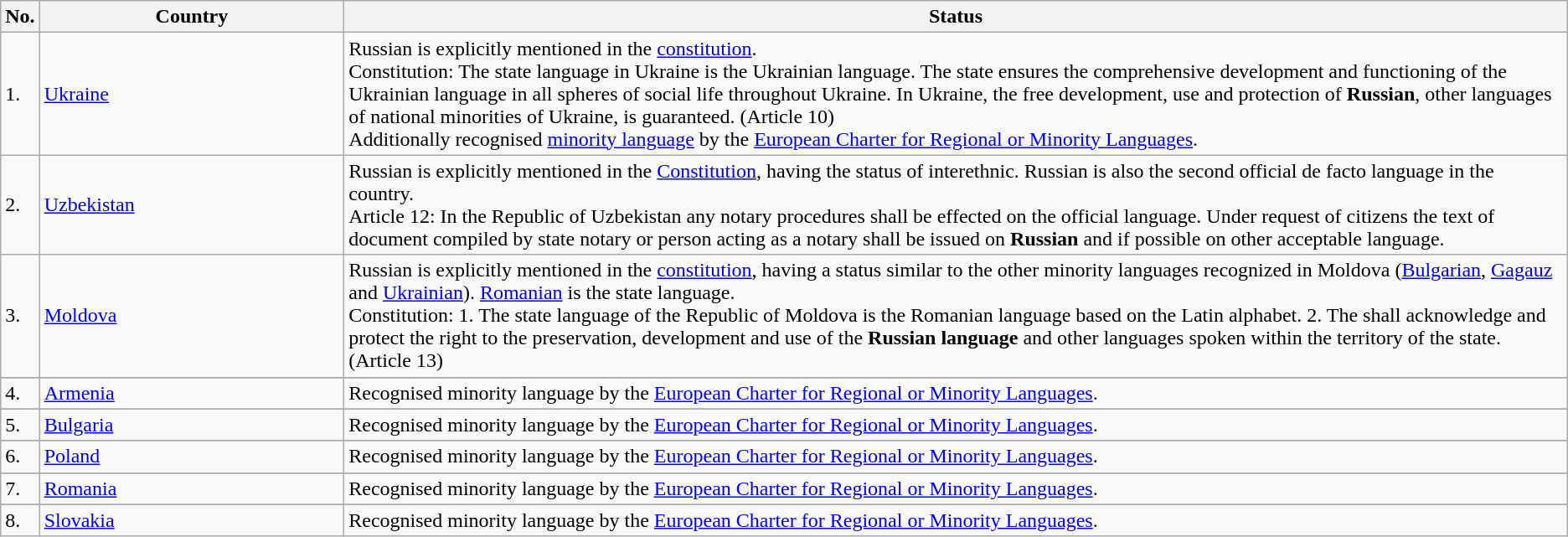<table class="wikitable sortable">
<tr>
<th scope="col">No.</th>
<th width=235 scope="col">Country</th>
<th scope="col">Status</th>
</tr>
<tr>
<td>1.</td>
<td><a href='#'>Ukraine</a></td>
<td>Russian is explicitly mentioned in the <a href='#'>constitution</a>.<br>Constitution: The state language in Ukraine is the Ukrainian language. The state ensures the comprehensive development and functioning of the Ukrainian language in all spheres of social life throughout Ukraine. In Ukraine, the free development, use and protection of <strong>Russian</strong>, other languages of national minorities of Ukraine, is guaranteed. (Article 10)<br>Additionally recognised <a href='#'>minority language</a> by the <a href='#'>European Charter for Regional or Minority Languages</a>.</td>
</tr>
<tr>
<td>2.</td>
<td><a href='#'>Uzbekistan</a></td>
<td>Russian is explicitly mentioned in the <a href='#'>Constitution</a>, having the status of interethnic. Russian is also the second official de facto language in the country.<br>Article 12: In the Republic of Uzbekistan any notary procedures shall be effected on the official language. Under request of citizens the text of document compiled by state notary or person acting as a notary shall be issued on <strong>Russian</strong> and if possible on other acceptable language.</td>
</tr>
<tr>
<td>3.</td>
<td><a href='#'>Moldova</a></td>
<td>Russian is explicitly mentioned in the <a href='#'>constitution</a>, having a status similar to the other minority languages recognized in Moldova (<a href='#'>Bulgarian</a>, <a href='#'>Gagauz</a> and <a href='#'>Ukrainian</a>). <a href='#'>Romanian</a> is the state language.<br>Constitution: 1. The state language of the Republic of Moldova is the Romanian language based on the Latin alphabet. 2. The shall acknowledge and protect the right to the preservation, development and use of the <strong>Russian language</strong> and other languages spoken within the territory of the state. (Article 13)</td>
</tr>
<tr>
</tr>
<tr>
<td>4.</td>
<td><a href='#'>Armenia</a></td>
<td>Recognised minority language by the <a href='#'>European Charter for Regional or Minority Languages</a>.</td>
</tr>
<tr>
</tr>
<tr>
<td>5.</td>
<td><a href='#'>Bulgaria</a></td>
<td>Recognised minority language by the <a href='#'>European Charter for Regional or Minority Languages</a>.</td>
</tr>
<tr>
</tr>
<tr>
<td>6.</td>
<td><a href='#'>Poland</a></td>
<td>Recognised minority language by the <a href='#'>European Charter for Regional or Minority Languages</a>.</td>
</tr>
<tr>
</tr>
<tr>
<td>7.</td>
<td><a href='#'>Romania</a></td>
<td>Recognised minority language by the <a href='#'>European Charter for Regional or Minority Languages</a>.</td>
</tr>
<tr>
</tr>
<tr>
<td>8.</td>
<td><a href='#'>Slovakia</a></td>
<td>Recognised minority language by the <a href='#'>European Charter for Regional or Minority Languages</a>.</td>
</tr>
</table>
